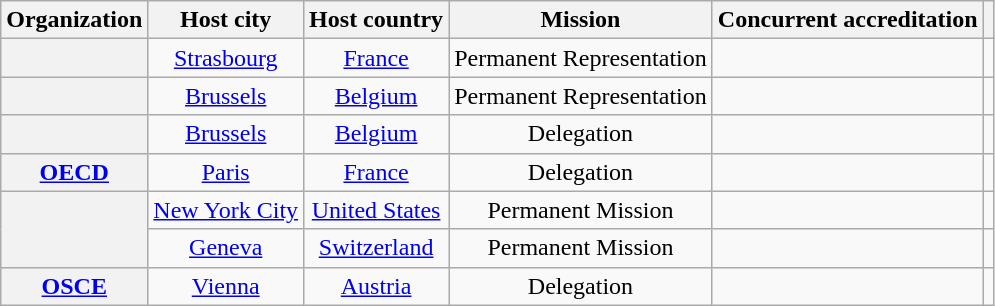<table class="wikitable plainrowheaders" style="text-align:center;" style="text-align:center;">
<tr>
<th scope="col">Organization</th>
<th scope="col">Host city</th>
<th scope="col">Host country</th>
<th scope="col">Mission</th>
<th scope="col">Concurrent accreditation</th>
<th scope="col"></th>
</tr>
<tr>
<th scope="row"></th>
<td><a href='#'>Strasbourg</a></td>
<td><a href='#'>France</a></td>
<td>Permanent Representation</td>
<td></td>
<td></td>
</tr>
<tr>
<th scope="row"></th>
<td><a href='#'>Brussels</a></td>
<td><a href='#'>Belgium</a></td>
<td>Permanent Representation</td>
<td></td>
<td></td>
</tr>
<tr>
<th scope="row"></th>
<td><a href='#'>Brussels</a></td>
<td><a href='#'>Belgium</a></td>
<td>Delegation</td>
<td></td>
<td></td>
</tr>
<tr>
<th scope="row"><a href='#'>OECD</a></th>
<td><a href='#'>Paris</a></td>
<td><a href='#'>France</a></td>
<td>Delegation</td>
<td></td>
<td></td>
</tr>
<tr>
<th scope="row" rowspan="2"></th>
<td><a href='#'>New York City</a></td>
<td><a href='#'>United States</a></td>
<td>Permanent Mission</td>
<td></td>
<td></td>
</tr>
<tr>
<td><a href='#'>Geneva</a></td>
<td><a href='#'>Switzerland</a></td>
<td>Permanent Mission</td>
<td></td>
<td></td>
</tr>
<tr>
<th scope="row"><a href='#'>OSCE</a></th>
<td><a href='#'>Vienna</a></td>
<td><a href='#'>Austria</a></td>
<td>Delegation</td>
<td></td>
<td></td>
</tr>
</table>
